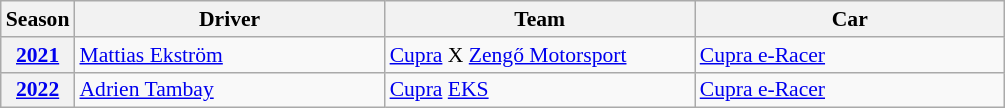<table class="wikitable" style="font-size:90%;">
<tr>
<th>Season</th>
<th style="width:200px;">Driver</th>
<th style="width:200px;">Team</th>
<th style="width:200px;">Car</th>
</tr>
<tr>
<th><a href='#'>2021</a></th>
<td> <a href='#'>Mattias Ekström</a></td>
<td> <a href='#'>Cupra</a> X <a href='#'>Zengő Motorsport</a></td>
<td><a href='#'>Cupra e-Racer</a></td>
</tr>
<tr>
<th><a href='#'>2022</a></th>
<td> <a href='#'>Adrien Tambay</a></td>
<td> <a href='#'>Cupra</a> <a href='#'>EKS</a></td>
<td><a href='#'>Cupra e-Racer</a></td>
</tr>
</table>
